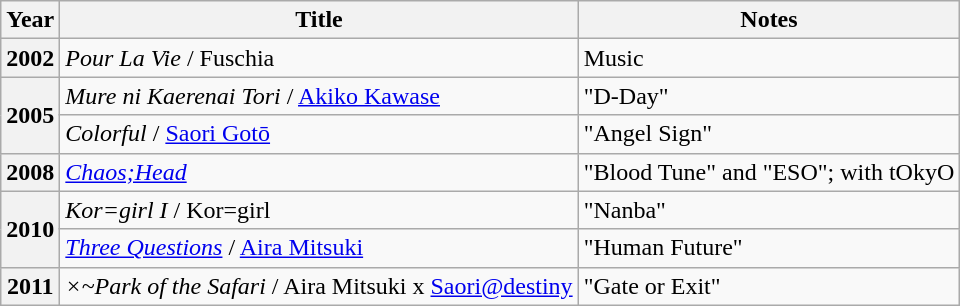<table class="wikitable sortable" width="auto">
<tr>
<th>Year</th>
<th>Title</th>
<th>Notes</th>
</tr>
<tr>
<th rowspan="1">2002</th>
<td><em>Pour La Vie</em> / Fuschia</td>
<td>Music</td>
</tr>
<tr>
<th rowspan="2">2005</th>
<td><em>Mure ni Kaerenai Tori</em> / <a href='#'>Akiko Kawase</a></td>
<td>"D-Day"</td>
</tr>
<tr>
<td><em>Colorful</em> / <a href='#'>Saori Gotō</a></td>
<td>"Angel Sign"</td>
</tr>
<tr>
<th rowspan="1">2008</th>
<td><em><a href='#'>Chaos;Head</a></em></td>
<td>"Blood Tune" and "ESO"; with tOkyO</td>
</tr>
<tr>
<th rowspan="2">2010</th>
<td><em>Kor=girl I</em> / Kor=girl</td>
<td>"Nanba"</td>
</tr>
<tr>
<td><em><a href='#'>Three Questions</a></em> / <a href='#'>Aira Mitsuki</a></td>
<td>"Human Future"</td>
</tr>
<tr>
<th rowspan="1">2011</th>
<td><em>×~Park of the Safari</em> / Aira Mitsuki x <a href='#'>Saori@destiny</a></td>
<td>"Gate or Exit"</td>
</tr>
</table>
